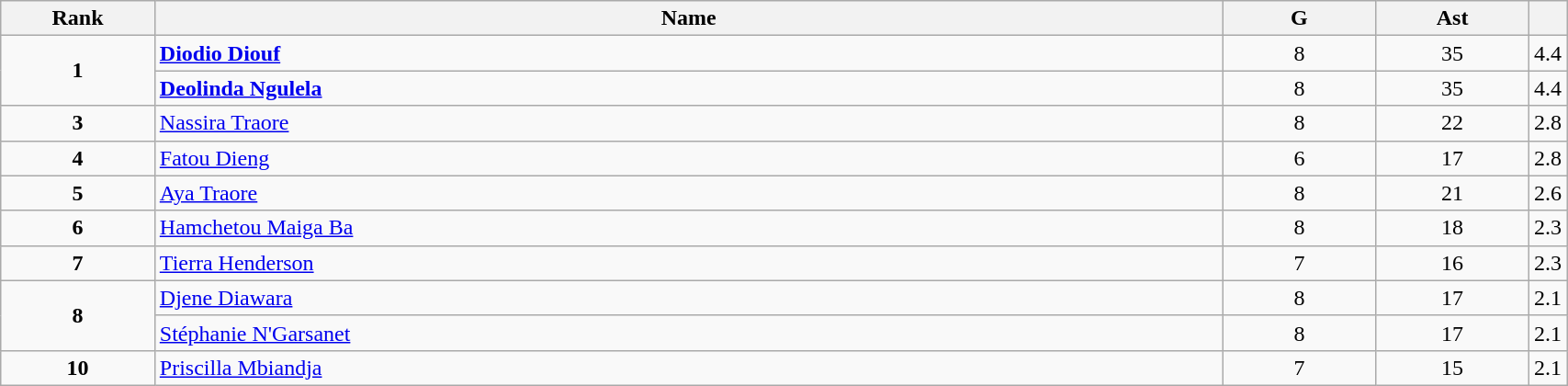<table class="wikitable" style="width:90%;">
<tr>
<th style="width:10%;">Rank</th>
<th style="width:70%;">Name</th>
<th style="width:10%;">G</th>
<th style="width:10%;">Ast</th>
<th style="width:10%;"></th>
</tr>
<tr align=center>
<td rowspan=2><strong>1</strong></td>
<td align=left> <strong><a href='#'>Diodio Diouf</a></strong></td>
<td>8</td>
<td>35</td>
<td>4.4</td>
</tr>
<tr align=center>
<td align=left> <strong><a href='#'>Deolinda Ngulela</a></strong></td>
<td>8</td>
<td>35</td>
<td>4.4</td>
</tr>
<tr align=center>
<td><strong>3</strong></td>
<td align=left> <a href='#'>Nassira Traore</a></td>
<td>8</td>
<td>22</td>
<td>2.8</td>
</tr>
<tr align=center>
<td><strong>4</strong></td>
<td align=left> <a href='#'>Fatou Dieng</a></td>
<td>6</td>
<td>17</td>
<td>2.8</td>
</tr>
<tr align=center>
<td><strong>5</strong></td>
<td align=left> <a href='#'>Aya Traore</a></td>
<td>8</td>
<td>21</td>
<td>2.6</td>
</tr>
<tr align=center>
<td><strong>6</strong></td>
<td align=left> <a href='#'>Hamchetou Maiga Ba</a></td>
<td>8</td>
<td>18</td>
<td>2.3</td>
</tr>
<tr align=center>
<td><strong>7</strong></td>
<td align=left> <a href='#'>Tierra Henderson</a></td>
<td>7</td>
<td>16</td>
<td>2.3</td>
</tr>
<tr align=center>
<td rowspan=2><strong>8</strong></td>
<td align=left> <a href='#'>Djene Diawara</a></td>
<td>8</td>
<td>17</td>
<td>2.1</td>
</tr>
<tr align=center>
<td align=left> <a href='#'>Stéphanie N'Garsanet</a></td>
<td>8</td>
<td>17</td>
<td>2.1</td>
</tr>
<tr align=center>
<td><strong>10</strong></td>
<td align=left> <a href='#'>Priscilla Mbiandja</a></td>
<td>7</td>
<td>15</td>
<td>2.1</td>
</tr>
</table>
